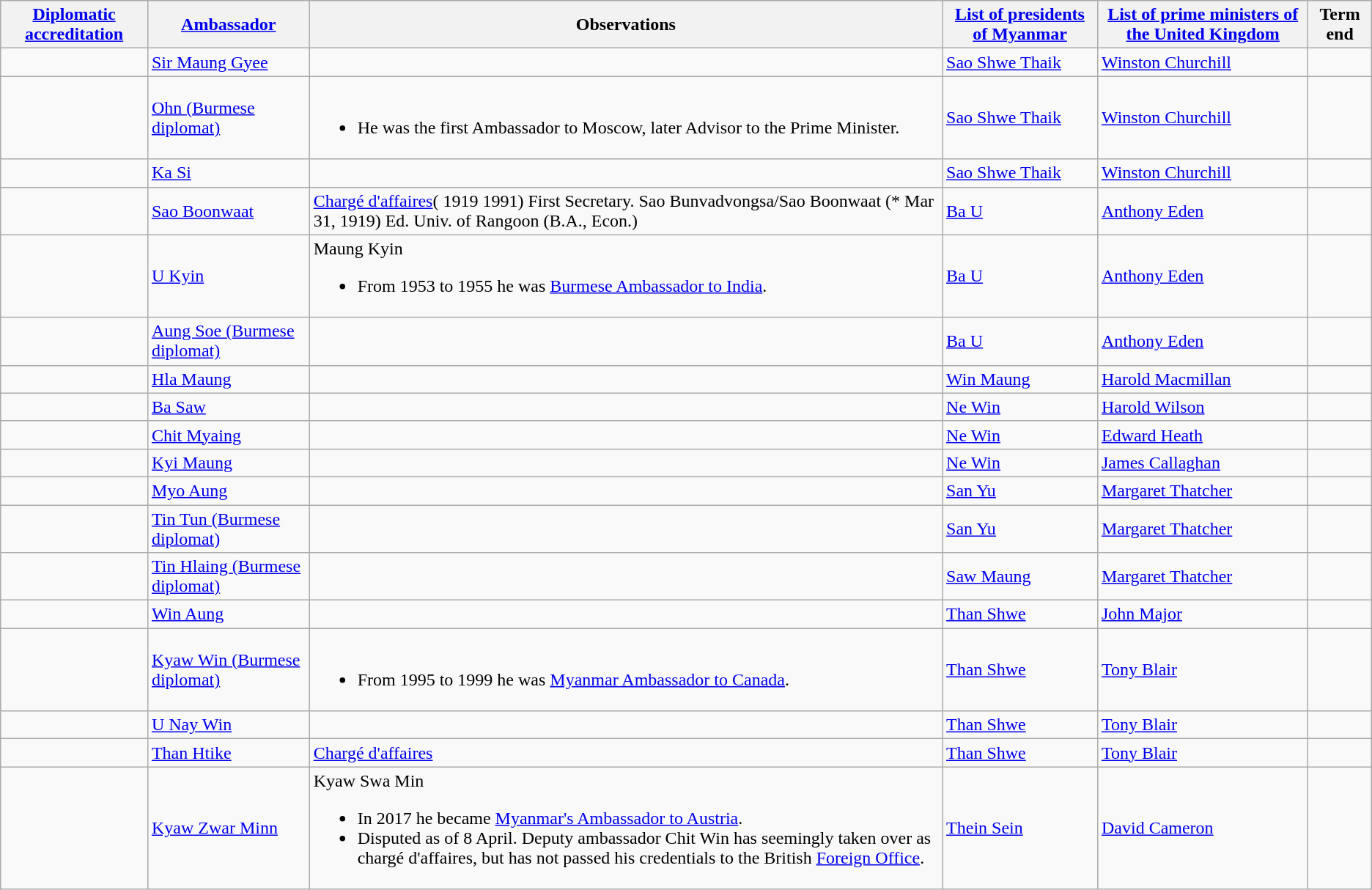<table class="wikitable sortable">
<tr>
<th><a href='#'>Diplomatic accreditation</a></th>
<th><a href='#'>Ambassador</a></th>
<th>Observations</th>
<th><a href='#'>List of presidents of Myanmar</a></th>
<th><a href='#'>List of prime ministers of the United Kingdom</a></th>
<th>Term end</th>
</tr>
<tr>
<td></td>
<td><a href='#'>Sir Maung Gyee</a></td>
<td></td>
<td><a href='#'>Sao Shwe Thaik</a></td>
<td><a href='#'>Winston Churchill</a></td>
<td></td>
</tr>
<tr>
<td></td>
<td><a href='#'>Ohn (Burmese diplomat)</a></td>
<td><br><ul><li>He was the first Ambassador to Moscow, later Advisor to the Prime Minister.</li></ul></td>
<td><a href='#'>Sao Shwe Thaik</a></td>
<td><a href='#'>Winston Churchill</a></td>
<td></td>
</tr>
<tr>
<td></td>
<td><a href='#'>Ka Si</a></td>
<td></td>
<td><a href='#'>Sao Shwe Thaik</a></td>
<td><a href='#'>Winston Churchill</a></td>
<td></td>
</tr>
<tr>
<td></td>
<td><a href='#'>Sao Boonwaat</a></td>
<td><a href='#'>Chargé d'affaires</a>( 1919 1991)  First Secretary. Sao Bunvadvongsa/Sao Boonwaat (* Mar 31, 1919) Ed. Univ. of Rangoon (B.A., Econ.)</td>
<td><a href='#'>Ba U</a></td>
<td><a href='#'>Anthony Eden</a></td>
<td></td>
</tr>
<tr>
<td></td>
<td><a href='#'>U Kyin</a></td>
<td>Maung Kyin<br><ul><li>From 1953 to 1955 he was <a href='#'>Burmese Ambassador to India</a>.</li></ul></td>
<td><a href='#'>Ba U</a></td>
<td><a href='#'>Anthony Eden</a></td>
<td></td>
</tr>
<tr>
<td></td>
<td><a href='#'>Aung Soe (Burmese diplomat)</a></td>
<td></td>
<td><a href='#'>Ba U</a></td>
<td><a href='#'>Anthony Eden</a></td>
<td></td>
</tr>
<tr>
<td></td>
<td><a href='#'>Hla Maung</a></td>
<td></td>
<td><a href='#'>Win Maung</a></td>
<td><a href='#'>Harold Macmillan</a></td>
<td></td>
</tr>
<tr>
<td></td>
<td><a href='#'>Ba Saw</a></td>
<td></td>
<td><a href='#'>Ne Win</a></td>
<td><a href='#'>Harold Wilson</a></td>
<td></td>
</tr>
<tr>
<td></td>
<td><a href='#'>Chit Myaing</a></td>
<td></td>
<td><a href='#'>Ne Win</a></td>
<td><a href='#'>Edward Heath</a></td>
<td></td>
</tr>
<tr>
<td></td>
<td><a href='#'>Kyi Maung</a></td>
<td></td>
<td><a href='#'>Ne Win</a></td>
<td><a href='#'>James Callaghan</a></td>
<td></td>
</tr>
<tr>
<td></td>
<td><a href='#'>Myo Aung</a></td>
<td></td>
<td><a href='#'>San Yu</a></td>
<td><a href='#'>Margaret Thatcher</a></td>
<td></td>
</tr>
<tr>
<td></td>
<td><a href='#'>Tin Tun (Burmese diplomat)</a></td>
<td></td>
<td><a href='#'>San Yu</a></td>
<td><a href='#'>Margaret Thatcher</a></td>
<td></td>
</tr>
<tr>
<td></td>
<td><a href='#'>Tin Hlaing (Burmese diplomat)</a></td>
<td></td>
<td><a href='#'>Saw Maung</a></td>
<td><a href='#'>Margaret Thatcher</a></td>
<td></td>
</tr>
<tr>
<td></td>
<td><a href='#'>Win Aung</a></td>
<td></td>
<td><a href='#'>Than Shwe</a></td>
<td><a href='#'>John Major</a></td>
<td></td>
</tr>
<tr>
<td></td>
<td><a href='#'>Kyaw Win (Burmese diplomat)</a></td>
<td><br><ul><li>From 1995 to 1999 he was <a href='#'>Myanmar Ambassador to Canada</a>.</li></ul></td>
<td><a href='#'>Than Shwe</a></td>
<td><a href='#'>Tony Blair</a></td>
<td></td>
</tr>
<tr>
<td></td>
<td><a href='#'>U Nay Win</a></td>
<td></td>
<td><a href='#'>Than Shwe</a></td>
<td><a href='#'>Tony Blair</a></td>
<td></td>
</tr>
<tr>
<td></td>
<td><a href='#'>Than Htike</a></td>
<td><a href='#'>Chargé d'affaires</a></td>
<td><a href='#'>Than Shwe</a></td>
<td><a href='#'>Tony Blair</a></td>
<td></td>
</tr>
<tr>
<td></td>
<td><a href='#'>Kyaw Zwar Minn</a></td>
<td>Kyaw Swa Min<br><ul><li>In 2017 he became <a href='#'>Myanmar's Ambassador to Austria</a>.</li><li>Disputed as of 8 April. Deputy ambassador Chit Win has seemingly taken over as chargé d'affaires, but has not passed his credentials to the British <a href='#'>Foreign Office</a>.</li></ul></td>
<td><a href='#'>Thein Sein</a></td>
<td><a href='#'>David Cameron</a></td>
<td></td>
</tr>
</table>
